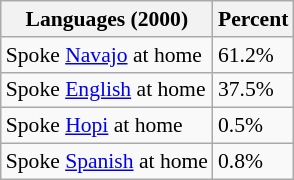<table class="wikitable sortable collapsible" style="font-size: 90%;">
<tr>
<th>Languages (2000) </th>
<th>Percent</th>
</tr>
<tr>
<td>Spoke <a href='#'>Navajo</a> at home</td>
<td>61.2%</td>
</tr>
<tr>
<td>Spoke <a href='#'>English</a> at home</td>
<td>37.5%</td>
</tr>
<tr>
<td>Spoke <a href='#'>Hopi</a> at home</td>
<td>0.5%</td>
</tr>
<tr>
<td>Spoke <a href='#'>Spanish</a> at home</td>
<td>0.8%</td>
</tr>
</table>
